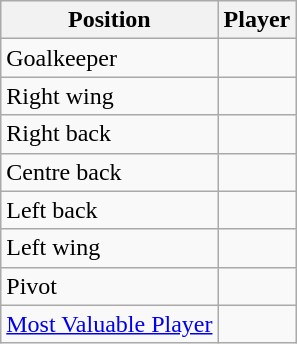<table class="wikitable">
<tr>
<th>Position</th>
<th>Player</th>
</tr>
<tr>
<td>Goalkeeper</td>
<td></td>
</tr>
<tr>
<td>Right wing</td>
<td></td>
</tr>
<tr>
<td>Right back</td>
<td></td>
</tr>
<tr>
<td>Centre back</td>
<td></td>
</tr>
<tr>
<td>Left back</td>
<td></td>
</tr>
<tr>
<td>Left wing</td>
<td></td>
</tr>
<tr>
<td>Pivot</td>
<td></td>
</tr>
<tr>
<td><a href='#'>Most Valuable Player</a></td>
<td></td>
</tr>
</table>
